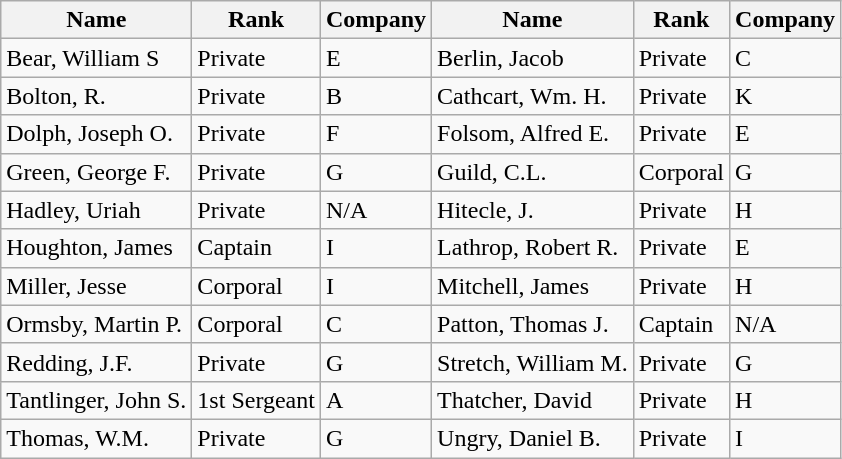<table class="wikitable">
<tr>
<th>Name</th>
<th>Rank</th>
<th>Company</th>
<th>Name</th>
<th>Rank</th>
<th>Company</th>
</tr>
<tr>
<td>Bear, William S</td>
<td>Private</td>
<td>E</td>
<td>Berlin, Jacob</td>
<td>Private</td>
<td>C</td>
</tr>
<tr>
<td>Bolton, R.</td>
<td>Private</td>
<td>B</td>
<td>Cathcart, Wm. H.</td>
<td>Private</td>
<td>K</td>
</tr>
<tr>
<td>Dolph, Joseph O.</td>
<td>Private</td>
<td>F</td>
<td>Folsom, Alfred E.</td>
<td>Private</td>
<td>E</td>
</tr>
<tr>
<td>Green, George F.</td>
<td>Private</td>
<td>G</td>
<td>Guild, C.L.</td>
<td>Corporal</td>
<td>G</td>
</tr>
<tr>
<td>Hadley, Uriah</td>
<td>Private</td>
<td>N/A</td>
<td>Hitecle, J.</td>
<td>Private</td>
<td>H</td>
</tr>
<tr>
<td>Houghton, James</td>
<td>Captain</td>
<td>I</td>
<td>Lathrop, Robert R.</td>
<td>Private</td>
<td>E</td>
</tr>
<tr>
<td>Miller, Jesse</td>
<td>Corporal</td>
<td>I</td>
<td>Mitchell, James</td>
<td>Private</td>
<td>H</td>
</tr>
<tr>
<td>Ormsby, Martin P.</td>
<td>Corporal</td>
<td>C</td>
<td>Patton, Thomas J.</td>
<td>Captain</td>
<td>N/A</td>
</tr>
<tr>
<td>Redding, J.F.</td>
<td>Private</td>
<td>G</td>
<td>Stretch, William M.</td>
<td>Private</td>
<td>G</td>
</tr>
<tr>
<td>Tantlinger, John S.</td>
<td>1st Sergeant</td>
<td>A</td>
<td>Thatcher, David</td>
<td>Private</td>
<td>H</td>
</tr>
<tr>
<td>Thomas, W.M.</td>
<td>Private</td>
<td>G</td>
<td>Ungry, Daniel B.</td>
<td>Private</td>
<td>I</td>
</tr>
</table>
